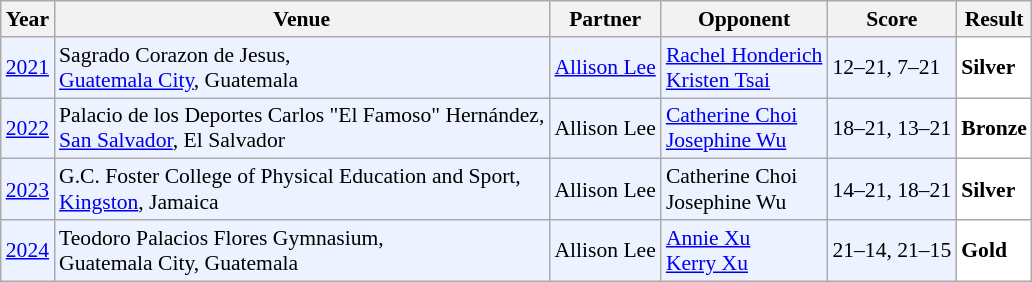<table class="sortable wikitable" style="font-size: 90%;">
<tr>
<th>Year</th>
<th>Venue</th>
<th>Partner</th>
<th>Opponent</th>
<th>Score</th>
<th>Result</th>
</tr>
<tr style="background:#ECF2FF">
<td align="center"><a href='#'>2021</a></td>
<td align="left">Sagrado Corazon de Jesus,<br><a href='#'>Guatemala City</a>, Guatemala</td>
<td align="left"> <a href='#'>Allison Lee</a></td>
<td align="left"> <a href='#'>Rachel Honderich</a><br> <a href='#'>Kristen Tsai</a></td>
<td align="left">12–21, 7–21</td>
<td style="text-align:left; background:white"> <strong>Silver</strong></td>
</tr>
<tr style="background:#ECF2FF">
<td align="center"><a href='#'>2022</a></td>
<td align="left">Palacio de los Deportes Carlos "El Famoso" Hernández,<br><a href='#'>San Salvador</a>, El Salvador</td>
<td align="left"> Allison Lee</td>
<td align="left"> <a href='#'>Catherine Choi</a><br> <a href='#'>Josephine Wu</a></td>
<td align="left">18–21, 13–21</td>
<td style="text-align:left; background:white"> <strong>Bronze</strong></td>
</tr>
<tr style="background:#ECF2FF">
<td align="center"><a href='#'>2023</a></td>
<td align="left">G.C. Foster College of Physical Education and Sport,<br><a href='#'>Kingston</a>, Jamaica</td>
<td align="left"> Allison Lee</td>
<td align="left"> Catherine Choi<br> Josephine Wu</td>
<td align="left">14–21, 18–21</td>
<td style="text-align:left; background:white"> <strong>Silver</strong></td>
</tr>
<tr style="background:#ECF2FF">
<td align="center"><a href='#'>2024</a></td>
<td align="left">Teodoro Palacios Flores Gymnasium,<br>Guatemala City, Guatemala</td>
<td align="left"> Allison Lee</td>
<td align="left"> <a href='#'>Annie Xu</a><br> <a href='#'>Kerry Xu</a></td>
<td align="left">21–14, 21–15</td>
<td style="text-align:left; background:white"> <strong>Gold</strong></td>
</tr>
</table>
